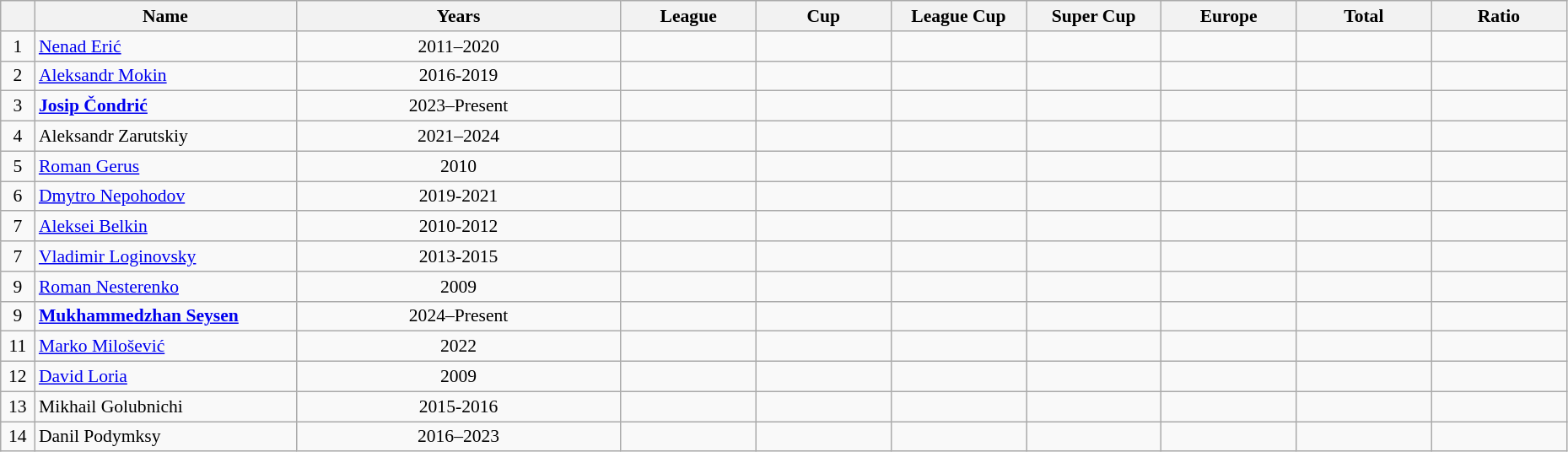<table class="wikitable sortable"  style="text-align:center; font-size:90%; ">
<tr>
<th width=20px></th>
<th width=200px>Name</th>
<th width=250px>Years</th>
<th width=100px>League</th>
<th width=100px>Cup</th>
<th width=100px>League Cup</th>
<th width=100px>Super Cup</th>
<th width=100px>Europe</th>
<th width=100px>Total</th>
<th width=100px>Ratio</th>
</tr>
<tr>
<td>1</td>
<td align="left"> <a href='#'>Nenad Erić</a></td>
<td>2011–2020</td>
<td></td>
<td></td>
<td></td>
<td></td>
<td></td>
<td></td>
<td></td>
</tr>
<tr>
<td>2</td>
<td align="left"> <a href='#'>Aleksandr Mokin</a></td>
<td>2016-2019</td>
<td></td>
<td></td>
<td></td>
<td></td>
<td></td>
<td></td>
<td></td>
</tr>
<tr>
<td>3</td>
<td align="left"> <strong><a href='#'>Josip Čondrić</a></strong></td>
<td>2023–Present</td>
<td></td>
<td></td>
<td></td>
<td></td>
<td></td>
<td></td>
<td></td>
</tr>
<tr>
<td>4</td>
<td align="left"> Aleksandr Zarutskiy</td>
<td>2021–2024</td>
<td></td>
<td></td>
<td></td>
<td></td>
<td></td>
<td></td>
<td></td>
</tr>
<tr>
<td>5</td>
<td align="left"> <a href='#'>Roman Gerus</a></td>
<td>2010</td>
<td></td>
<td></td>
<td></td>
<td></td>
<td></td>
<td></td>
<td></td>
</tr>
<tr>
<td>6</td>
<td align="left"> <a href='#'>Dmytro Nepohodov</a></td>
<td>2019-2021</td>
<td></td>
<td></td>
<td></td>
<td></td>
<td></td>
<td></td>
<td></td>
</tr>
<tr>
<td>7</td>
<td align="left"> <a href='#'>Aleksei Belkin</a></td>
<td>2010-2012</td>
<td></td>
<td></td>
<td></td>
<td></td>
<td></td>
<td></td>
<td></td>
</tr>
<tr>
<td>7</td>
<td align="left"> <a href='#'>Vladimir Loginovsky</a></td>
<td>2013-2015</td>
<td></td>
<td></td>
<td></td>
<td></td>
<td></td>
<td></td>
<td></td>
</tr>
<tr>
<td>9</td>
<td align="left"> <a href='#'>Roman Nesterenko</a></td>
<td>2009</td>
<td></td>
<td></td>
<td></td>
<td></td>
<td></td>
<td></td>
<td></td>
</tr>
<tr>
<td>9</td>
<td align="left"> <strong><a href='#'>Mukhammedzhan Seysen</a></strong></td>
<td>2024–Present</td>
<td></td>
<td></td>
<td></td>
<td></td>
<td></td>
<td></td>
<td></td>
</tr>
<tr>
<td>11</td>
<td align="left"> <a href='#'>Marko Milošević</a></td>
<td>2022</td>
<td></td>
<td></td>
<td></td>
<td></td>
<td></td>
<td></td>
<td></td>
</tr>
<tr>
<td>12</td>
<td align="left"> <a href='#'>David Loria</a></td>
<td>2009</td>
<td></td>
<td></td>
<td></td>
<td></td>
<td></td>
<td></td>
<td></td>
</tr>
<tr>
<td>13</td>
<td align="left"> Mikhail Golubnichi</td>
<td>2015-2016</td>
<td></td>
<td></td>
<td></td>
<td></td>
<td></td>
<td></td>
<td></td>
</tr>
<tr>
<td>14</td>
<td align="left"> Danil Podymksy</td>
<td>2016–2023</td>
<td></td>
<td></td>
<td></td>
<td></td>
<td></td>
<td></td>
<td></td>
</tr>
</table>
